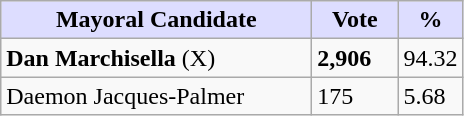<table class="wikitable">
<tr>
<th style="background:#ddf; width:200px;">Mayoral Candidate</th>
<th style="background:#ddf; width:50px;">Vote</th>
<th style="background:#ddf; width:30px;">%</th>
</tr>
<tr>
<td><strong>Dan Marchisella</strong> (X)</td>
<td><strong>2,906</strong></td>
<td>94.32</td>
</tr>
<tr>
<td>Daemon Jacques-Palmer</td>
<td>175</td>
<td>5.68</td>
</tr>
</table>
